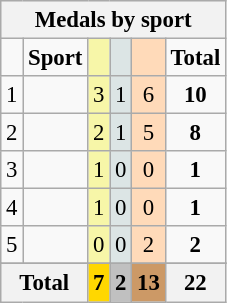<table class="wikitable" style="font-size:95%">
<tr style="background:#efefef;">
<th colspan=6>Medals by sport</th>
</tr>
<tr style="text-align:center;">
<td></td>
<td><strong>Sport</strong></td>
<td style="background:#F7F6A8;"></td>
<td style="background:#DCE5E5;"></td>
<td style="background:#FFDAB9;"></td>
<td><strong>Total</strong></td>
</tr>
<tr style="text-align:center;">
<td>1</td>
<td></td>
<td style="background:#F7F6A8;">3</td>
<td style="background:#DCE5E5;">1</td>
<td style="background:#FFDAB9;">6</td>
<td><strong>10</strong></td>
</tr>
<tr style="text-align:center;">
<td>2</td>
<td></td>
<td style="background:#F7F6A8;">2</td>
<td style="background:#DCE5E5;">1</td>
<td style="background:#FFDAB9;">5</td>
<td><strong>8</strong></td>
</tr>
<tr style="text-align:center;">
<td>3</td>
<td></td>
<td style="background:#F7F6A8;">1</td>
<td style="background:#DCE5E5;">0</td>
<td style="background:#FFDAB9;">0</td>
<td><strong>1</strong></td>
</tr>
<tr style="text-align:center;">
<td>4</td>
<td></td>
<td style="background:#F7F6A8;">1</td>
<td style="background:#DCE5E5;">0</td>
<td style="background:#FFDAB9;">0</td>
<td><strong>1</strong></td>
</tr>
<tr style="text-align:center;">
<td>5</td>
<td></td>
<td style="background:#F7F6A8;">0</td>
<td style="background:#DCE5E5;">0</td>
<td style="background:#FFDAB9;">2</td>
<td><strong>2</strong></td>
</tr>
<tr style="text-align:center;">
</tr>
<tr>
<th colspan="2">Total</th>
<th style="background:gold;">7</th>
<th style="background:silver;">2</th>
<th style="background:#c96;">13</th>
<th>22</th>
</tr>
</table>
